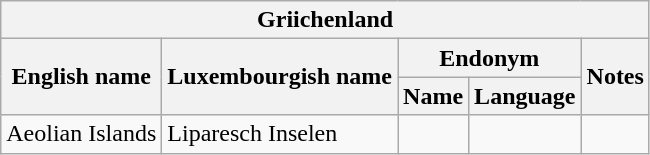<table class="wikitable sortable">
<tr>
<th colspan="5"> Griichenland</th>
</tr>
<tr>
<th rowspan="2">English name</th>
<th rowspan="2">Luxembourgish name</th>
<th colspan="2">Endonym</th>
<th rowspan="2">Notes</th>
</tr>
<tr>
<th>Name</th>
<th>Language</th>
</tr>
<tr>
<td>Aeolian Islands</td>
<td>Liparesch Inselen</td>
<td></td>
<td></td>
<td></td>
</tr>
</table>
